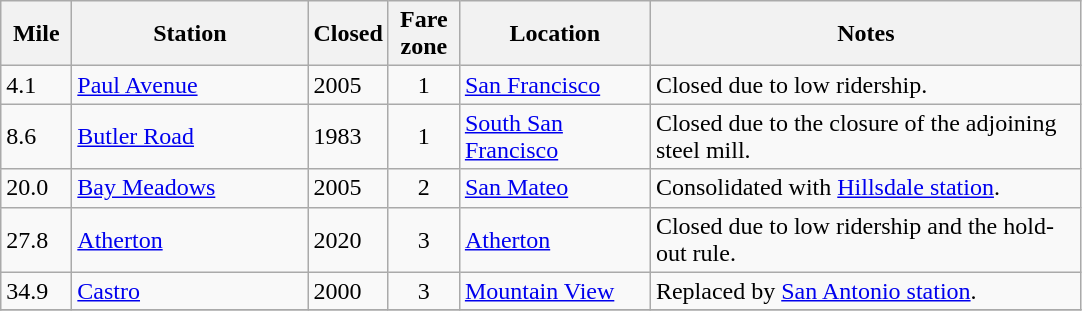<table class="wikitable sortable">
<tr>
<th width="40px">Mile</th>
<th width="150px">Station</th>
<th>Closed</th>
<th width="40px">Fare zone</th>
<th width="120px">Location</th>
<th class=unsortable width="280px">Notes</th>
</tr>
<tr>
<td>4.1</td>
<td><a href='#'>Paul Avenue</a></td>
<td>2005</td>
<td style="text-align:center">1</td>
<td><a href='#'>San Francisco</a></td>
<td>Closed due to low ridership.</td>
</tr>
<tr>
<td>8.6</td>
<td><a href='#'>Butler Road</a></td>
<td>1983</td>
<td style="text-align:center">1</td>
<td><a href='#'>South San Francisco</a></td>
<td>Closed due to the closure of the adjoining steel mill.</td>
</tr>
<tr>
<td>20.0</td>
<td><a href='#'>Bay Meadows</a></td>
<td>2005</td>
<td style="text-align:center">2</td>
<td><a href='#'>San Mateo</a></td>
<td>Consolidated with <a href='#'>Hillsdale station</a>.</td>
</tr>
<tr>
<td>27.8</td>
<td><a href='#'>Atherton</a></td>
<td>2020</td>
<td style="text-align:center">3</td>
<td><a href='#'>Atherton</a></td>
<td>Closed due to low ridership and the hold-out rule.</td>
</tr>
<tr>
<td>34.9</td>
<td><a href='#'>Castro</a></td>
<td>2000</td>
<td style="text-align:center">3</td>
<td><a href='#'>Mountain View</a></td>
<td>Replaced by <a href='#'>San Antonio station</a>.</td>
</tr>
<tr>
</tr>
</table>
